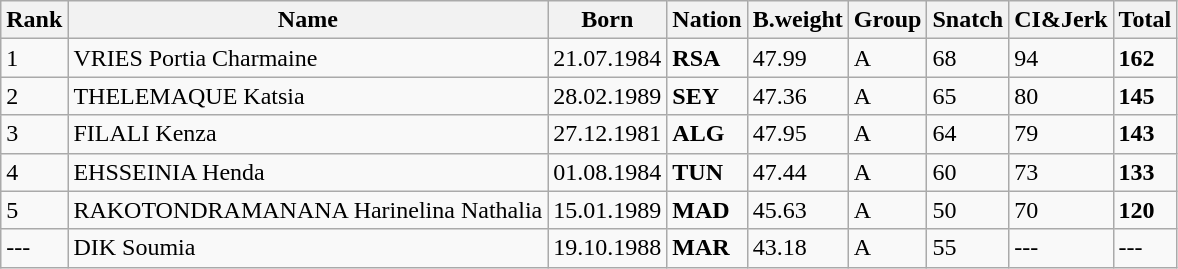<table class="wikitable">
<tr>
<th>Rank</th>
<th>Name</th>
<th>Born</th>
<th>Nation</th>
<th>B.weight</th>
<th>Group</th>
<th>Snatch</th>
<th>CI&Jerk</th>
<th>Total</th>
</tr>
<tr>
<td>1</td>
<td>VRIES Portia Charmaine</td>
<td>21.07.1984</td>
<td><strong>RSA</strong></td>
<td>47.99</td>
<td>A</td>
<td>68</td>
<td>94</td>
<td><strong>162</strong></td>
</tr>
<tr>
<td>2</td>
<td>THELEMAQUE Katsia</td>
<td>28.02.1989</td>
<td><strong>SEY</strong></td>
<td>47.36</td>
<td>A</td>
<td>65</td>
<td>80</td>
<td><strong>145</strong></td>
</tr>
<tr>
<td>3</td>
<td>FILALI Kenza</td>
<td>27.12.1981</td>
<td><strong>ALG</strong></td>
<td>47.95</td>
<td>A</td>
<td>64</td>
<td>79</td>
<td><strong>143</strong></td>
</tr>
<tr>
<td>4</td>
<td>EHSSEINIA Henda</td>
<td>01.08.1984</td>
<td><strong>TUN</strong></td>
<td>47.44</td>
<td>A</td>
<td>60</td>
<td>73</td>
<td><strong>133</strong></td>
</tr>
<tr>
<td>5</td>
<td>RAKOTONDRAMANANA Harinelina Nathalia</td>
<td>15.01.1989</td>
<td><strong>MAD</strong></td>
<td>45.63</td>
<td>A</td>
<td>50</td>
<td>70</td>
<td><strong>120</strong></td>
</tr>
<tr>
<td>---</td>
<td>DIK Soumia</td>
<td>19.10.1988</td>
<td><strong>MAR</strong></td>
<td>43.18</td>
<td>A</td>
<td>55</td>
<td>---</td>
<td>---</td>
</tr>
</table>
